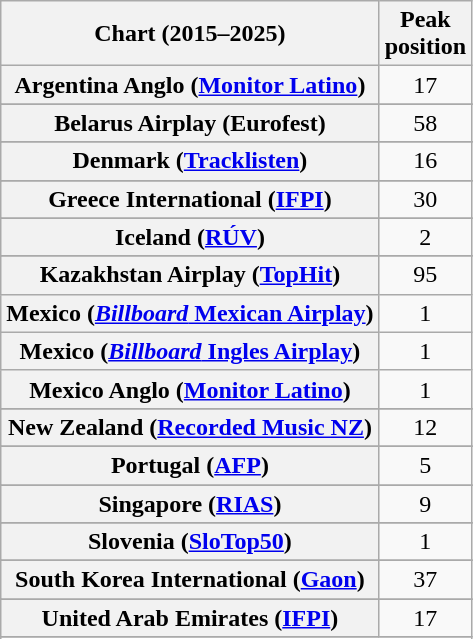<table class="wikitable sortable plainrowheaders" style="text-align:center">
<tr>
<th scope="col">Chart (2015–2025)</th>
<th scope="col">Peak<br>position</th>
</tr>
<tr>
<th scope="row">Argentina Anglo (<a href='#'>Monitor Latino</a>)</th>
<td>17</td>
</tr>
<tr>
</tr>
<tr>
</tr>
<tr>
<th scope="row">Belarus Airplay (Eurofest)</th>
<td>58</td>
</tr>
<tr>
</tr>
<tr>
</tr>
<tr>
</tr>
<tr>
</tr>
<tr>
</tr>
<tr>
</tr>
<tr>
</tr>
<tr>
<th scope="row">Denmark (<a href='#'>Tracklisten</a>)</th>
<td>16</td>
</tr>
<tr>
</tr>
<tr>
</tr>
<tr>
</tr>
<tr>
<th scope="row">Greece International (<a href='#'>IFPI</a>)</th>
<td>30</td>
</tr>
<tr>
</tr>
<tr>
</tr>
<tr>
<th scope="row">Iceland (<a href='#'>RÚV</a>)</th>
<td>2</td>
</tr>
<tr>
</tr>
<tr>
</tr>
<tr>
</tr>
<tr>
<th scope="row">Kazakhstan Airplay (<a href='#'>TopHit</a>)</th>
<td>95</td>
</tr>
<tr>
<th scope="row">Mexico (<a href='#'><em>Billboard</em> Mexican Airplay</a>)</th>
<td>1</td>
</tr>
<tr>
<th scope="row">Mexico (<a href='#'><em>Billboard</em> Ingles Airplay</a>)</th>
<td>1</td>
</tr>
<tr>
<th scope="row">Mexico Anglo (<a href='#'>Monitor Latino</a>)</th>
<td>1</td>
</tr>
<tr>
</tr>
<tr>
</tr>
<tr>
<th scope="row">New Zealand (<a href='#'>Recorded Music NZ</a>)</th>
<td>12</td>
</tr>
<tr>
</tr>
<tr>
</tr>
<tr>
<th scope="row">Portugal (<a href='#'>AFP</a>)</th>
<td>5</td>
</tr>
<tr>
</tr>
<tr>
</tr>
<tr>
<th scope="row">Singapore (<a href='#'>RIAS</a>)</th>
<td>9</td>
</tr>
<tr>
</tr>
<tr>
</tr>
<tr>
<th scope="row">Slovenia (<a href='#'>SloTop50</a>)</th>
<td align=center>1</td>
</tr>
<tr>
</tr>
<tr>
<th scope="row">South Korea International (<a href='#'>Gaon</a>)</th>
<td>37</td>
</tr>
<tr>
</tr>
<tr>
</tr>
<tr>
</tr>
<tr>
<th scope="row">United Arab Emirates (<a href='#'>IFPI</a>)</th>
<td>17</td>
</tr>
<tr>
</tr>
<tr>
</tr>
<tr>
</tr>
<tr>
</tr>
<tr>
</tr>
<tr>
</tr>
<tr>
</tr>
<tr>
</tr>
<tr>
</tr>
<tr>
</tr>
</table>
